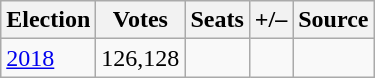<table class="wikitable">
<tr>
<th>Election</th>
<th>Votes</th>
<th>Seats</th>
<th>+/–</th>
<th>Source</th>
</tr>
<tr>
<td><a href='#'>2018</a></td>
<td>126,128</td>
<td></td>
<td></td>
<td></td>
</tr>
</table>
